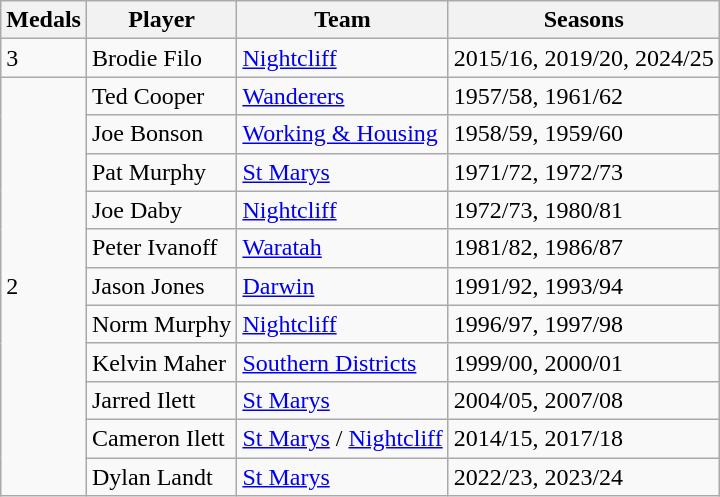<table class="wikitable">
<tr>
<th>Medals</th>
<th>Player</th>
<th>Team</th>
<th>Seasons</th>
</tr>
<tr>
<td>3</td>
<td>Brodie Filo</td>
<td><a href='#'>Nightcliff</a></td>
<td>2015/16, 2019/20, 2024/25</td>
</tr>
<tr>
<td rowspan="11">2</td>
<td>Ted Cooper</td>
<td><a href='#'>Wanderers</a></td>
<td>1957/58, 1961/62</td>
</tr>
<tr>
<td>Joe Bonson</td>
<td><a href='#'>Working & Housing</a></td>
<td>1958/59, 1959/60</td>
</tr>
<tr>
<td>Pat Murphy</td>
<td><a href='#'>St Marys</a></td>
<td>1971/72, 1972/73</td>
</tr>
<tr>
<td>Joe Daby</td>
<td><a href='#'>Nightcliff</a></td>
<td>1972/73, 1980/81</td>
</tr>
<tr>
<td>Peter Ivanoff</td>
<td><a href='#'>Waratah</a></td>
<td>1981/82, 1986/87</td>
</tr>
<tr>
<td>Jason Jones</td>
<td><a href='#'>Darwin</a></td>
<td>1991/92, 1993/94</td>
</tr>
<tr>
<td>Norm Murphy</td>
<td><a href='#'>Nightcliff</a></td>
<td>1996/97, 1997/98</td>
</tr>
<tr>
<td>Kelvin Maher</td>
<td><a href='#'>Southern Districts</a></td>
<td>1999/00, 2000/01</td>
</tr>
<tr>
<td>Jarred Ilett</td>
<td><a href='#'>St Marys</a></td>
<td>2004/05, 2007/08</td>
</tr>
<tr>
<td>Cameron Ilett</td>
<td><a href='#'>St Marys</a> / <a href='#'>Nightcliff</a></td>
<td>2014/15, 2017/18</td>
</tr>
<tr>
<td>Dylan Landt</td>
<td><a href='#'>St Marys</a></td>
<td>2022/23, 2023/24</td>
</tr>
</table>
